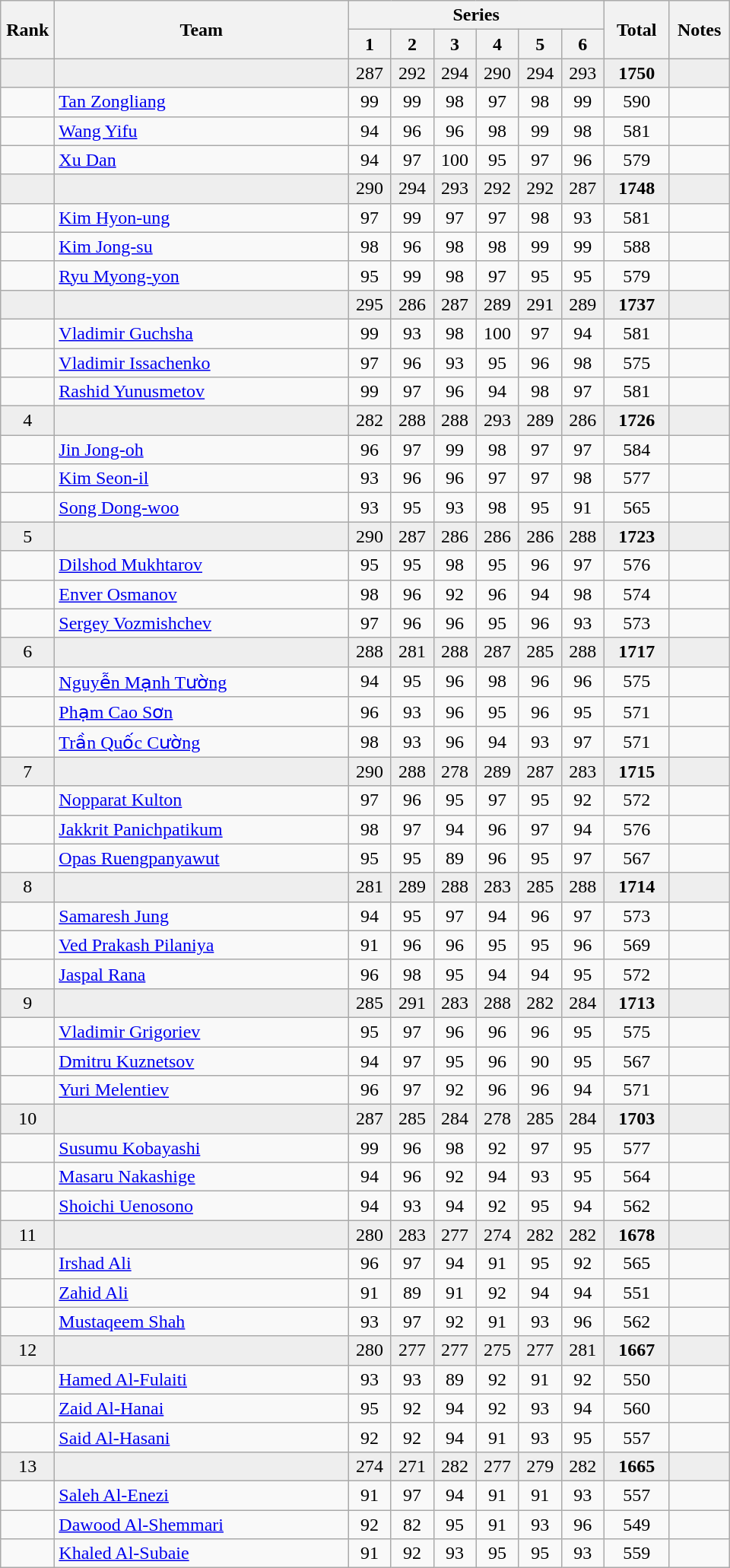<table class="wikitable" style="text-align:center">
<tr>
<th rowspan=2 width=40>Rank</th>
<th rowspan=2 width=250>Team</th>
<th colspan=6>Series</th>
<th rowspan=2 width=50>Total</th>
<th rowspan=2 width=45>Notes</th>
</tr>
<tr>
<th width=30>1</th>
<th width=30>2</th>
<th width=30>3</th>
<th width=30>4</th>
<th width=30>5</th>
<th width=30>6</th>
</tr>
<tr bgcolor=eeeeee>
<td></td>
<td align=left></td>
<td>287</td>
<td>292</td>
<td>294</td>
<td>290</td>
<td>294</td>
<td>293</td>
<td><strong>1750</strong></td>
<td></td>
</tr>
<tr>
<td></td>
<td align=left><a href='#'>Tan Zongliang</a></td>
<td>99</td>
<td>99</td>
<td>98</td>
<td>97</td>
<td>98</td>
<td>99</td>
<td>590</td>
<td></td>
</tr>
<tr>
<td></td>
<td align=left><a href='#'>Wang Yifu</a></td>
<td>94</td>
<td>96</td>
<td>96</td>
<td>98</td>
<td>99</td>
<td>98</td>
<td>581</td>
<td></td>
</tr>
<tr>
<td></td>
<td align=left><a href='#'>Xu Dan</a></td>
<td>94</td>
<td>97</td>
<td>100</td>
<td>95</td>
<td>97</td>
<td>96</td>
<td>579</td>
<td></td>
</tr>
<tr bgcolor=eeeeee>
<td></td>
<td align=left></td>
<td>290</td>
<td>294</td>
<td>293</td>
<td>292</td>
<td>292</td>
<td>287</td>
<td><strong>1748</strong></td>
<td></td>
</tr>
<tr>
<td></td>
<td align=left><a href='#'>Kim Hyon-ung</a></td>
<td>97</td>
<td>99</td>
<td>97</td>
<td>97</td>
<td>98</td>
<td>93</td>
<td>581</td>
<td></td>
</tr>
<tr>
<td></td>
<td align=left><a href='#'>Kim Jong-su</a></td>
<td>98</td>
<td>96</td>
<td>98</td>
<td>98</td>
<td>99</td>
<td>99</td>
<td>588</td>
<td></td>
</tr>
<tr>
<td></td>
<td align=left><a href='#'>Ryu Myong-yon</a></td>
<td>95</td>
<td>99</td>
<td>98</td>
<td>97</td>
<td>95</td>
<td>95</td>
<td>579</td>
<td></td>
</tr>
<tr bgcolor=eeeeee>
<td></td>
<td align=left></td>
<td>295</td>
<td>286</td>
<td>287</td>
<td>289</td>
<td>291</td>
<td>289</td>
<td><strong>1737</strong></td>
<td></td>
</tr>
<tr>
<td></td>
<td align=left><a href='#'>Vladimir Guchsha</a></td>
<td>99</td>
<td>93</td>
<td>98</td>
<td>100</td>
<td>97</td>
<td>94</td>
<td>581</td>
<td></td>
</tr>
<tr>
<td></td>
<td align=left><a href='#'>Vladimir Issachenko</a></td>
<td>97</td>
<td>96</td>
<td>93</td>
<td>95</td>
<td>96</td>
<td>98</td>
<td>575</td>
<td></td>
</tr>
<tr>
<td></td>
<td align=left><a href='#'>Rashid Yunusmetov</a></td>
<td>99</td>
<td>97</td>
<td>96</td>
<td>94</td>
<td>98</td>
<td>97</td>
<td>581</td>
<td></td>
</tr>
<tr bgcolor=eeeeee>
<td>4</td>
<td align=left></td>
<td>282</td>
<td>288</td>
<td>288</td>
<td>293</td>
<td>289</td>
<td>286</td>
<td><strong>1726</strong></td>
<td></td>
</tr>
<tr>
<td></td>
<td align=left><a href='#'>Jin Jong-oh</a></td>
<td>96</td>
<td>97</td>
<td>99</td>
<td>98</td>
<td>97</td>
<td>97</td>
<td>584</td>
<td></td>
</tr>
<tr>
<td></td>
<td align=left><a href='#'>Kim Seon-il</a></td>
<td>93</td>
<td>96</td>
<td>96</td>
<td>97</td>
<td>97</td>
<td>98</td>
<td>577</td>
<td></td>
</tr>
<tr>
<td></td>
<td align=left><a href='#'>Song Dong-woo</a></td>
<td>93</td>
<td>95</td>
<td>93</td>
<td>98</td>
<td>95</td>
<td>91</td>
<td>565</td>
<td></td>
</tr>
<tr bgcolor=eeeeee>
<td>5</td>
<td align=left></td>
<td>290</td>
<td>287</td>
<td>286</td>
<td>286</td>
<td>286</td>
<td>288</td>
<td><strong>1723</strong></td>
<td></td>
</tr>
<tr>
<td></td>
<td align=left><a href='#'>Dilshod Mukhtarov</a></td>
<td>95</td>
<td>95</td>
<td>98</td>
<td>95</td>
<td>96</td>
<td>97</td>
<td>576</td>
<td></td>
</tr>
<tr>
<td></td>
<td align=left><a href='#'>Enver Osmanov</a></td>
<td>98</td>
<td>96</td>
<td>92</td>
<td>96</td>
<td>94</td>
<td>98</td>
<td>574</td>
<td></td>
</tr>
<tr>
<td></td>
<td align=left><a href='#'>Sergey Vozmishchev</a></td>
<td>97</td>
<td>96</td>
<td>96</td>
<td>95</td>
<td>96</td>
<td>93</td>
<td>573</td>
<td></td>
</tr>
<tr bgcolor=eeeeee>
<td>6</td>
<td align=left></td>
<td>288</td>
<td>281</td>
<td>288</td>
<td>287</td>
<td>285</td>
<td>288</td>
<td><strong>1717</strong></td>
<td></td>
</tr>
<tr>
<td></td>
<td align=left><a href='#'>Nguyễn Mạnh Tường</a></td>
<td>94</td>
<td>95</td>
<td>96</td>
<td>98</td>
<td>96</td>
<td>96</td>
<td>575</td>
<td></td>
</tr>
<tr>
<td></td>
<td align=left><a href='#'>Phạm Cao Sơn</a></td>
<td>96</td>
<td>93</td>
<td>96</td>
<td>95</td>
<td>96</td>
<td>95</td>
<td>571</td>
<td></td>
</tr>
<tr>
<td></td>
<td align=left><a href='#'>Trần Quốc Cường</a></td>
<td>98</td>
<td>93</td>
<td>96</td>
<td>94</td>
<td>93</td>
<td>97</td>
<td>571</td>
<td></td>
</tr>
<tr bgcolor=eeeeee>
<td>7</td>
<td align=left></td>
<td>290</td>
<td>288</td>
<td>278</td>
<td>289</td>
<td>287</td>
<td>283</td>
<td><strong>1715</strong></td>
<td></td>
</tr>
<tr>
<td></td>
<td align=left><a href='#'>Nopparat Kulton</a></td>
<td>97</td>
<td>96</td>
<td>95</td>
<td>97</td>
<td>95</td>
<td>92</td>
<td>572</td>
<td></td>
</tr>
<tr>
<td></td>
<td align=left><a href='#'>Jakkrit Panichpatikum</a></td>
<td>98</td>
<td>97</td>
<td>94</td>
<td>96</td>
<td>97</td>
<td>94</td>
<td>576</td>
<td></td>
</tr>
<tr>
<td></td>
<td align=left><a href='#'>Opas Ruengpanyawut</a></td>
<td>95</td>
<td>95</td>
<td>89</td>
<td>96</td>
<td>95</td>
<td>97</td>
<td>567</td>
<td></td>
</tr>
<tr bgcolor=eeeeee>
<td>8</td>
<td align=left></td>
<td>281</td>
<td>289</td>
<td>288</td>
<td>283</td>
<td>285</td>
<td>288</td>
<td><strong>1714</strong></td>
<td></td>
</tr>
<tr>
<td></td>
<td align=left><a href='#'>Samaresh Jung</a></td>
<td>94</td>
<td>95</td>
<td>97</td>
<td>94</td>
<td>96</td>
<td>97</td>
<td>573</td>
<td></td>
</tr>
<tr>
<td></td>
<td align=left><a href='#'>Ved Prakash Pilaniya</a></td>
<td>91</td>
<td>96</td>
<td>96</td>
<td>95</td>
<td>95</td>
<td>96</td>
<td>569</td>
<td></td>
</tr>
<tr>
<td></td>
<td align=left><a href='#'>Jaspal Rana</a></td>
<td>96</td>
<td>98</td>
<td>95</td>
<td>94</td>
<td>94</td>
<td>95</td>
<td>572</td>
<td></td>
</tr>
<tr bgcolor=eeeeee>
<td>9</td>
<td align=left></td>
<td>285</td>
<td>291</td>
<td>283</td>
<td>288</td>
<td>282</td>
<td>284</td>
<td><strong>1713</strong></td>
<td></td>
</tr>
<tr>
<td></td>
<td align=left><a href='#'>Vladimir Grigoriev</a></td>
<td>95</td>
<td>97</td>
<td>96</td>
<td>96</td>
<td>96</td>
<td>95</td>
<td>575</td>
<td></td>
</tr>
<tr>
<td></td>
<td align=left><a href='#'>Dmitru Kuznetsov</a></td>
<td>94</td>
<td>97</td>
<td>95</td>
<td>96</td>
<td>90</td>
<td>95</td>
<td>567</td>
<td></td>
</tr>
<tr>
<td></td>
<td align=left><a href='#'>Yuri Melentiev</a></td>
<td>96</td>
<td>97</td>
<td>92</td>
<td>96</td>
<td>96</td>
<td>94</td>
<td>571</td>
<td></td>
</tr>
<tr bgcolor=eeeeee>
<td>10</td>
<td align=left></td>
<td>287</td>
<td>285</td>
<td>284</td>
<td>278</td>
<td>285</td>
<td>284</td>
<td><strong>1703</strong></td>
<td></td>
</tr>
<tr>
<td></td>
<td align=left><a href='#'>Susumu Kobayashi</a></td>
<td>99</td>
<td>96</td>
<td>98</td>
<td>92</td>
<td>97</td>
<td>95</td>
<td>577</td>
<td></td>
</tr>
<tr>
<td></td>
<td align=left><a href='#'>Masaru Nakashige</a></td>
<td>94</td>
<td>96</td>
<td>92</td>
<td>94</td>
<td>93</td>
<td>95</td>
<td>564</td>
<td></td>
</tr>
<tr>
<td></td>
<td align=left><a href='#'>Shoichi Uenosono</a></td>
<td>94</td>
<td>93</td>
<td>94</td>
<td>92</td>
<td>95</td>
<td>94</td>
<td>562</td>
<td></td>
</tr>
<tr bgcolor=eeeeee>
<td>11</td>
<td align=left></td>
<td>280</td>
<td>283</td>
<td>277</td>
<td>274</td>
<td>282</td>
<td>282</td>
<td><strong>1678</strong></td>
<td></td>
</tr>
<tr>
<td></td>
<td align=left><a href='#'>Irshad Ali</a></td>
<td>96</td>
<td>97</td>
<td>94</td>
<td>91</td>
<td>95</td>
<td>92</td>
<td>565</td>
<td></td>
</tr>
<tr>
<td></td>
<td align=left><a href='#'>Zahid Ali</a></td>
<td>91</td>
<td>89</td>
<td>91</td>
<td>92</td>
<td>94</td>
<td>94</td>
<td>551</td>
<td></td>
</tr>
<tr>
<td></td>
<td align=left><a href='#'>Mustaqeem Shah</a></td>
<td>93</td>
<td>97</td>
<td>92</td>
<td>91</td>
<td>93</td>
<td>96</td>
<td>562</td>
<td></td>
</tr>
<tr bgcolor=eeeeee>
<td>12</td>
<td align=left></td>
<td>280</td>
<td>277</td>
<td>277</td>
<td>275</td>
<td>277</td>
<td>281</td>
<td><strong>1667</strong></td>
<td></td>
</tr>
<tr>
<td></td>
<td align=left><a href='#'>Hamed Al-Fulaiti</a></td>
<td>93</td>
<td>93</td>
<td>89</td>
<td>92</td>
<td>91</td>
<td>92</td>
<td>550</td>
<td></td>
</tr>
<tr>
<td></td>
<td align=left><a href='#'>Zaid Al-Hanai</a></td>
<td>95</td>
<td>92</td>
<td>94</td>
<td>92</td>
<td>93</td>
<td>94</td>
<td>560</td>
<td></td>
</tr>
<tr>
<td></td>
<td align=left><a href='#'>Said Al-Hasani</a></td>
<td>92</td>
<td>92</td>
<td>94</td>
<td>91</td>
<td>93</td>
<td>95</td>
<td>557</td>
<td></td>
</tr>
<tr bgcolor=eeeeee>
<td>13</td>
<td align=left></td>
<td>274</td>
<td>271</td>
<td>282</td>
<td>277</td>
<td>279</td>
<td>282</td>
<td><strong>1665</strong></td>
<td></td>
</tr>
<tr>
<td></td>
<td align=left><a href='#'>Saleh Al-Enezi</a></td>
<td>91</td>
<td>97</td>
<td>94</td>
<td>91</td>
<td>91</td>
<td>93</td>
<td>557</td>
<td></td>
</tr>
<tr>
<td></td>
<td align=left><a href='#'>Dawood Al-Shemmari</a></td>
<td>92</td>
<td>82</td>
<td>95</td>
<td>91</td>
<td>93</td>
<td>96</td>
<td>549</td>
<td></td>
</tr>
<tr>
<td></td>
<td align=left><a href='#'>Khaled Al-Subaie</a></td>
<td>91</td>
<td>92</td>
<td>93</td>
<td>95</td>
<td>95</td>
<td>93</td>
<td>559</td>
<td></td>
</tr>
</table>
